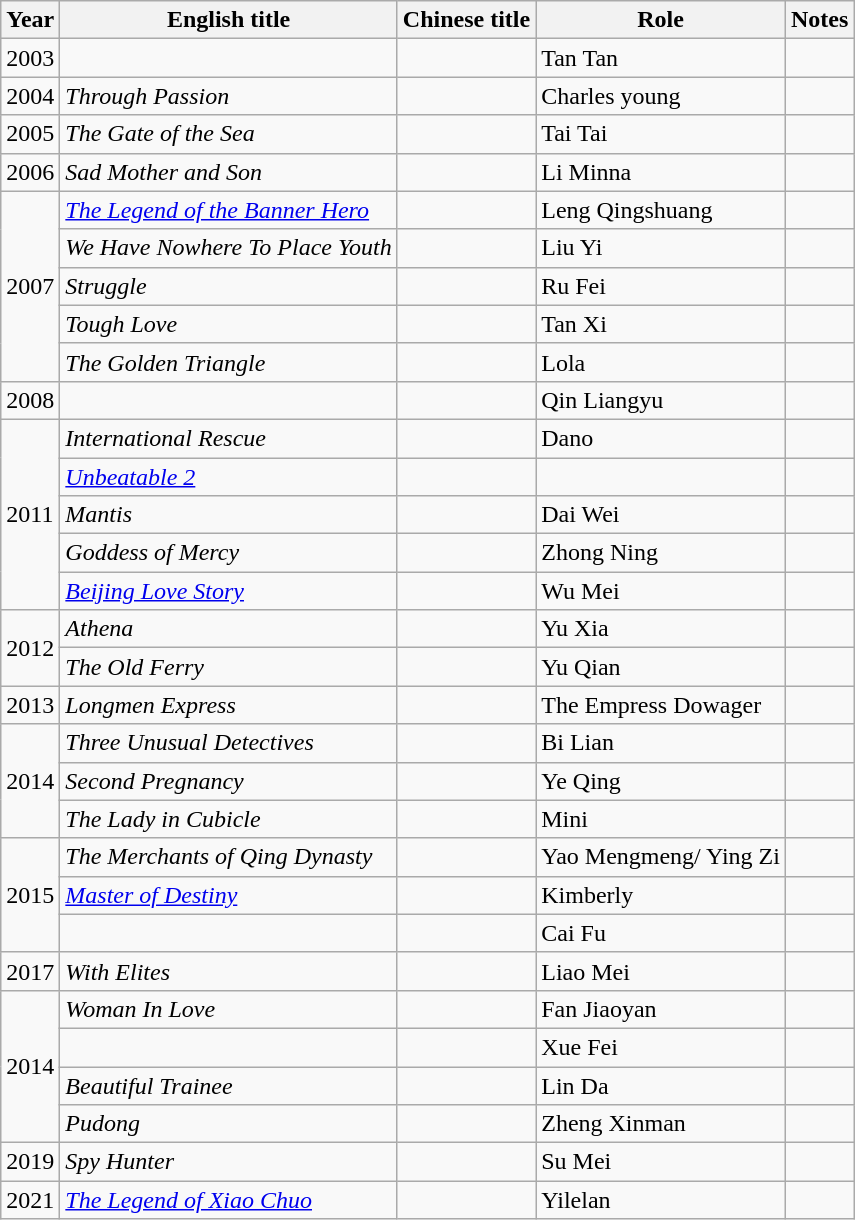<table class="wikitable">
<tr>
<th>Year</th>
<th>English title</th>
<th>Chinese title</th>
<th>Role</th>
<th>Notes</th>
</tr>
<tr>
<td>2003</td>
<td></td>
<td></td>
<td>Tan Tan</td>
<td></td>
</tr>
<tr>
<td>2004</td>
<td><em>Through Passion</em></td>
<td></td>
<td>Charles young</td>
<td></td>
</tr>
<tr>
<td>2005</td>
<td><em>The Gate of the Sea</em></td>
<td></td>
<td>Tai Tai</td>
<td></td>
</tr>
<tr>
<td>2006</td>
<td><em>Sad Mother and Son</em></td>
<td></td>
<td>Li Minna</td>
<td></td>
</tr>
<tr>
<td rowspan=5>2007</td>
<td><em><a href='#'>The Legend of the Banner Hero</a></em></td>
<td></td>
<td>Leng Qingshuang</td>
<td></td>
</tr>
<tr>
<td><em>We Have Nowhere To Place Youth</em></td>
<td></td>
<td>Liu Yi</td>
<td></td>
</tr>
<tr>
<td><em>Struggle</em></td>
<td></td>
<td>Ru Fei</td>
<td></td>
</tr>
<tr>
<td><em>Tough Love</em></td>
<td></td>
<td>Tan Xi</td>
<td></td>
</tr>
<tr>
<td><em>The Golden Triangle</em></td>
<td></td>
<td>Lola</td>
<td></td>
</tr>
<tr>
<td>2008</td>
<td></td>
<td></td>
<td>Qin Liangyu</td>
<td></td>
</tr>
<tr>
<td rowspan=5>2011</td>
<td><em>International Rescue</em></td>
<td></td>
<td>Dano</td>
<td></td>
</tr>
<tr>
<td><em><a href='#'>Unbeatable 2</a></em></td>
<td></td>
<td></td>
<td></td>
</tr>
<tr>
<td><em>Mantis</em></td>
<td></td>
<td>Dai Wei</td>
<td></td>
</tr>
<tr>
<td><em>Goddess of Mercy</em></td>
<td></td>
<td>Zhong Ning</td>
<td></td>
</tr>
<tr>
<td><em><a href='#'>Beijing Love Story</a></em></td>
<td></td>
<td>Wu Mei</td>
<td></td>
</tr>
<tr>
<td rowspan=2>2012</td>
<td><em>Athena</em></td>
<td></td>
<td>Yu Xia</td>
<td></td>
</tr>
<tr>
<td><em>The Old Ferry</em></td>
<td></td>
<td>Yu Qian</td>
<td></td>
</tr>
<tr>
<td>2013</td>
<td><em>Longmen Express</em></td>
<td></td>
<td>The Empress Dowager</td>
<td></td>
</tr>
<tr>
<td rowspan=3>2014</td>
<td><em>Three Unusual Detectives</em></td>
<td></td>
<td>Bi Lian</td>
<td></td>
</tr>
<tr>
<td><em>Second Pregnancy</em></td>
<td></td>
<td>Ye Qing</td>
<td></td>
</tr>
<tr>
<td><em>The Lady in Cubicle</em></td>
<td></td>
<td>Mini</td>
<td></td>
</tr>
<tr>
<td rowspan=3>2015</td>
<td><em>The Merchants of Qing Dynasty</em></td>
<td></td>
<td>Yao Mengmeng/ Ying Zi</td>
<td></td>
</tr>
<tr>
<td><em><a href='#'>Master of Destiny</a></em></td>
<td></td>
<td>Kimberly</td>
<td></td>
</tr>
<tr>
<td></td>
<td></td>
<td>Cai Fu</td>
<td></td>
</tr>
<tr>
<td>2017</td>
<td><em>With Elites</em></td>
<td></td>
<td>Liao Mei</td>
<td></td>
</tr>
<tr>
<td rowspan=4>2014</td>
<td><em>Woman In Love</em></td>
<td></td>
<td>Fan Jiaoyan</td>
<td></td>
</tr>
<tr>
<td></td>
<td></td>
<td>Xue Fei</td>
<td></td>
</tr>
<tr>
<td><em>Beautiful Trainee</em></td>
<td></td>
<td>Lin Da</td>
<td></td>
</tr>
<tr>
<td><em>Pudong</em></td>
<td></td>
<td>Zheng Xinman</td>
<td></td>
</tr>
<tr>
<td>2019</td>
<td><em>Spy Hunter</em></td>
<td></td>
<td>Su Mei</td>
<td></td>
</tr>
<tr>
<td>2021</td>
<td><em><a href='#'>The Legend of Xiao Chuo</a></em></td>
<td></td>
<td>Yilelan</td>
<td></td>
</tr>
</table>
